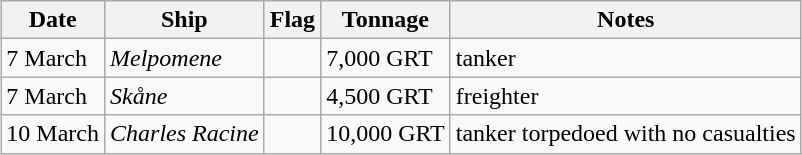<table class=wikitable style="margin:1em auto;">
<tr>
<th>Date</th>
<th>Ship</th>
<th>Flag</th>
<th>Tonnage</th>
<th>Notes</th>
</tr>
<tr>
<td>7 March</td>
<td><em>Melpomene</em></td>
<td></td>
<td>7,000 GRT</td>
<td>tanker</td>
</tr>
<tr>
<td>7 March</td>
<td><em>Skåne</em></td>
<td></td>
<td>4,500 GRT</td>
<td>freighter</td>
</tr>
<tr>
<td>10 March</td>
<td><em>Charles Racine</em></td>
<td></td>
<td>10,000 GRT</td>
<td>tanker torpedoed with no casualties</td>
</tr>
</table>
